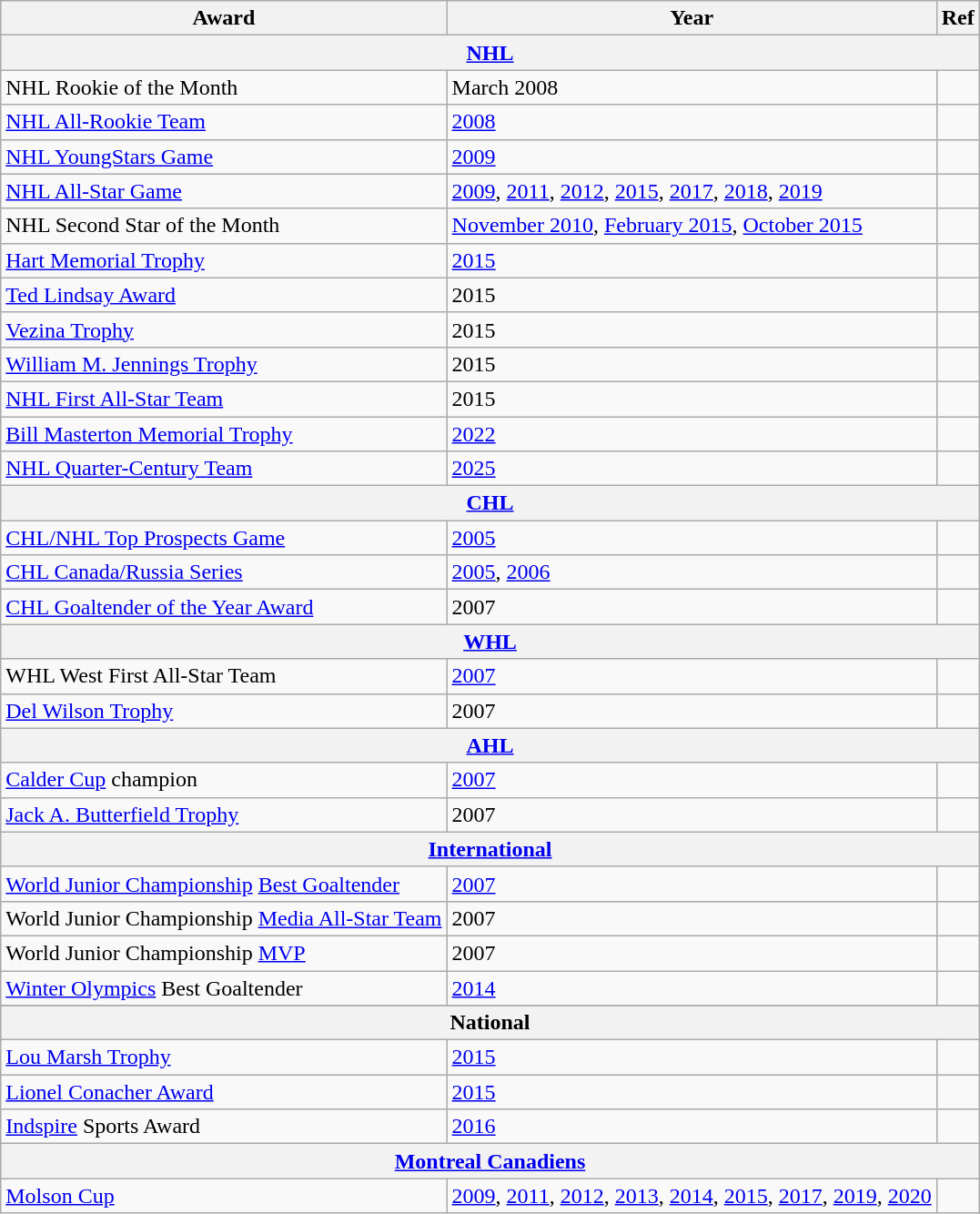<table class="wikitable">
<tr>
<th>Award</th>
<th>Year</th>
<th>Ref</th>
</tr>
<tr>
<th colspan="3"><a href='#'>NHL</a></th>
</tr>
<tr>
<td>NHL Rookie of the Month</td>
<td>March 2008</td>
<td></td>
</tr>
<tr>
<td><a href='#'>NHL All-Rookie Team</a></td>
<td><a href='#'>2008</a></td>
<td></td>
</tr>
<tr>
<td><a href='#'>NHL YoungStars Game</a></td>
<td><a href='#'>2009</a></td>
<td></td>
</tr>
<tr>
<td><a href='#'>NHL All-Star Game</a></td>
<td><a href='#'>2009</a>, <a href='#'>2011</a>, <a href='#'>2012</a>, <a href='#'>2015</a>, <a href='#'>2017</a>, <a href='#'>2018</a>, <a href='#'>2019</a></td>
<td></td>
</tr>
<tr>
<td>NHL Second Star of the Month</td>
<td><a href='#'>November 2010</a>, <a href='#'>February 2015</a>, <a href='#'>October 2015</a></td>
<td></td>
</tr>
<tr>
<td><a href='#'>Hart Memorial Trophy</a></td>
<td><a href='#'>2015</a></td>
<td></td>
</tr>
<tr>
<td><a href='#'>Ted Lindsay Award</a></td>
<td>2015</td>
<td></td>
</tr>
<tr>
<td><a href='#'>Vezina Trophy</a></td>
<td>2015</td>
<td></td>
</tr>
<tr>
<td><a href='#'>William M. Jennings Trophy</a></td>
<td>2015</td>
<td></td>
</tr>
<tr>
<td><a href='#'>NHL First All-Star Team</a></td>
<td>2015</td>
<td></td>
</tr>
<tr>
<td><a href='#'>Bill Masterton Memorial Trophy</a></td>
<td><a href='#'>2022</a></td>
<td></td>
</tr>
<tr>
<td><a href='#'>NHL Quarter-Century Team</a></td>
<td><a href='#'>2025</a></td>
<td></td>
</tr>
<tr>
<th colspan="3"><a href='#'>CHL</a></th>
</tr>
<tr>
<td><a href='#'>CHL/NHL Top Prospects Game</a></td>
<td><a href='#'>2005</a></td>
<td></td>
</tr>
<tr>
<td><a href='#'>CHL Canada/Russia Series</a></td>
<td><a href='#'>2005</a>, <a href='#'>2006</a></td>
<td></td>
</tr>
<tr>
<td><a href='#'>CHL Goaltender of the Year Award</a></td>
<td>2007</td>
<td></td>
</tr>
<tr>
<th colspan="3"><a href='#'>WHL</a></th>
</tr>
<tr>
<td>WHL West First All-Star Team</td>
<td><a href='#'>2007</a></td>
<td></td>
</tr>
<tr>
<td><a href='#'>Del Wilson Trophy</a></td>
<td>2007</td>
<td></td>
</tr>
<tr>
<th colspan="3"><a href='#'>AHL</a></th>
</tr>
<tr>
<td><a href='#'>Calder Cup</a> champion</td>
<td><a href='#'>2007</a></td>
<td></td>
</tr>
<tr>
<td><a href='#'>Jack A. Butterfield Trophy</a></td>
<td>2007</td>
<td></td>
</tr>
<tr>
<th colspan="3"><a href='#'>International</a></th>
</tr>
<tr>
<td><a href='#'>World Junior Championship</a> <a href='#'>Best Goaltender</a></td>
<td><a href='#'>2007</a></td>
<td></td>
</tr>
<tr>
<td>World Junior Championship <a href='#'>Media All-Star Team</a></td>
<td>2007</td>
<td></td>
</tr>
<tr>
<td>World Junior Championship <a href='#'>MVP</a></td>
<td>2007</td>
<td></td>
</tr>
<tr>
<td><a href='#'>Winter Olympics</a> Best Goaltender</td>
<td><a href='#'>2014</a></td>
<td></td>
</tr>
<tr>
</tr>
<tr ALIGN="center" bgcolor="#e0e0e0">
<th colspan="3">National</th>
</tr>
<tr>
<td><a href='#'>Lou Marsh Trophy</a></td>
<td><a href='#'>2015</a></td>
<td></td>
</tr>
<tr>
<td><a href='#'>Lionel Conacher Award</a></td>
<td><a href='#'>2015</a></td>
<td></td>
</tr>
<tr>
<td><a href='#'>Indspire</a> Sports Award</td>
<td><a href='#'>2016</a></td>
<td></td>
</tr>
<tr>
<th colspan="3"><a href='#'>Montreal Canadiens</a></th>
</tr>
<tr>
<td><a href='#'>Molson Cup</a></td>
<td><a href='#'>2009</a>, <a href='#'>2011</a>, <a href='#'>2012</a>, <a href='#'>2013</a>, <a href='#'>2014</a>, <a href='#'>2015</a>, <a href='#'>2017</a>, <a href='#'>2019</a>, <a href='#'>2020</a></td>
<td></td>
</tr>
</table>
